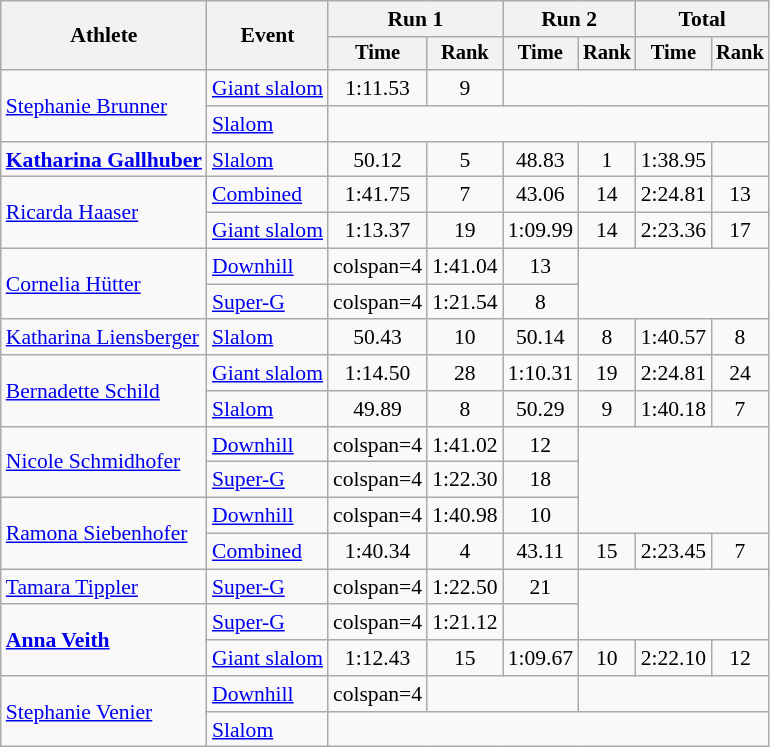<table class="wikitable" style="font-size:90%">
<tr>
<th rowspan=2>Athlete</th>
<th rowspan=2>Event</th>
<th colspan=2>Run 1</th>
<th colspan=2>Run 2</th>
<th colspan=2>Total</th>
</tr>
<tr style="font-size:95%">
<th>Time</th>
<th>Rank</th>
<th>Time</th>
<th>Rank</th>
<th>Time</th>
<th>Rank</th>
</tr>
<tr align=center>
<td align=left rowspan=2><a href='#'>Stephanie Brunner</a></td>
<td align=left><a href='#'>Giant slalom</a></td>
<td>1:11.53</td>
<td>9</td>
<td colspan=4></td>
</tr>
<tr align=center>
<td align=left><a href='#'>Slalom</a></td>
<td colspan=6></td>
</tr>
<tr align=center>
<td align=left><strong><a href='#'>Katharina Gallhuber</a></strong></td>
<td align=left><a href='#'>Slalom</a></td>
<td>50.12</td>
<td>5</td>
<td>48.83</td>
<td>1</td>
<td>1:38.95</td>
<td></td>
</tr>
<tr align=center>
<td align=left rowspan=2><a href='#'>Ricarda Haaser</a></td>
<td align=left><a href='#'>Combined</a></td>
<td>1:41.75</td>
<td>7</td>
<td>43.06</td>
<td>14</td>
<td>2:24.81</td>
<td>13</td>
</tr>
<tr align=center>
<td align=left><a href='#'>Giant slalom</a></td>
<td>1:13.37</td>
<td>19</td>
<td>1:09.99</td>
<td>14</td>
<td>2:23.36</td>
<td>17</td>
</tr>
<tr align=center>
<td align=left rowspan=2><a href='#'>Cornelia Hütter</a></td>
<td align=left><a href='#'>Downhill</a></td>
<td>colspan=4 </td>
<td>1:41.04</td>
<td>13</td>
</tr>
<tr align=center>
<td align=left><a href='#'>Super-G</a></td>
<td>colspan=4 </td>
<td>1:21.54</td>
<td>8</td>
</tr>
<tr align=center>
<td align=left><a href='#'>Katharina Liensberger</a></td>
<td align=left><a href='#'>Slalom</a></td>
<td>50.43</td>
<td>10</td>
<td>50.14</td>
<td>8</td>
<td>1:40.57</td>
<td>8</td>
</tr>
<tr align=center>
<td align=left rowspan=2><a href='#'>Bernadette Schild</a></td>
<td align=left><a href='#'>Giant slalom</a></td>
<td>1:14.50</td>
<td>28</td>
<td>1:10.31</td>
<td>19</td>
<td>2:24.81</td>
<td>24</td>
</tr>
<tr align=center>
<td align=left><a href='#'>Slalom</a></td>
<td>49.89</td>
<td>8</td>
<td>50.29</td>
<td>9</td>
<td>1:40.18</td>
<td>7</td>
</tr>
<tr align=center>
<td align=left rowspan=2><a href='#'>Nicole Schmidhofer</a></td>
<td align=left><a href='#'>Downhill</a></td>
<td>colspan=4 </td>
<td>1:41.02</td>
<td>12</td>
</tr>
<tr align=center>
<td align=left><a href='#'>Super-G</a></td>
<td>colspan=4 </td>
<td>1:22.30</td>
<td>18</td>
</tr>
<tr align=center>
<td align=left rowspan=2><a href='#'>Ramona Siebenhofer</a></td>
<td align=left><a href='#'>Downhill</a></td>
<td>colspan=4 </td>
<td>1:40.98</td>
<td>10</td>
</tr>
<tr align=center>
<td align=left><a href='#'>Combined</a></td>
<td>1:40.34</td>
<td>4</td>
<td>43.11</td>
<td>15</td>
<td>2:23.45</td>
<td>7</td>
</tr>
<tr align=center>
<td align=left><a href='#'>Tamara Tippler</a></td>
<td align=left><a href='#'>Super-G</a></td>
<td>colspan=4 </td>
<td>1:22.50</td>
<td>21</td>
</tr>
<tr align=center>
<td align=left rowspan=2><strong><a href='#'>Anna Veith</a></strong></td>
<td align=left><a href='#'>Super-G</a></td>
<td>colspan=4 </td>
<td>1:21.12</td>
<td></td>
</tr>
<tr align=center>
<td align=left><a href='#'>Giant slalom</a></td>
<td>1:12.43</td>
<td>15</td>
<td>1:09.67</td>
<td>10</td>
<td>2:22.10</td>
<td>12</td>
</tr>
<tr align=center>
<td align=left rowspan=2><a href='#'>Stephanie Venier</a></td>
<td align=left><a href='#'>Downhill</a></td>
<td>colspan=4 </td>
<td colspan=2></td>
</tr>
<tr align=center>
<td align=left><a href='#'>Slalom</a></td>
<td colspan=6></td>
</tr>
</table>
